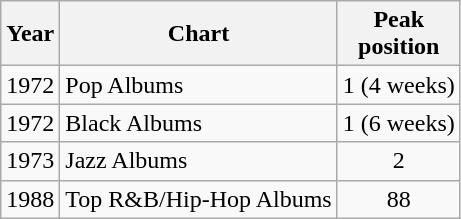<table class="wikitable" border="1">
<tr>
<th>Year</th>
<th>Chart</th>
<th>Peak<br>position</th>
</tr>
<tr>
<td>1972</td>
<td>Pop Albums</td>
<td align="center">1 (4 weeks)</td>
</tr>
<tr>
<td>1972</td>
<td>Black Albums</td>
<td align="center">1 (6 weeks)</td>
</tr>
<tr>
<td>1973</td>
<td>Jazz Albums</td>
<td align="center">2</td>
</tr>
<tr>
<td>1988</td>
<td>Top R&B/Hip-Hop Albums</td>
<td align="center">88</td>
</tr>
</table>
